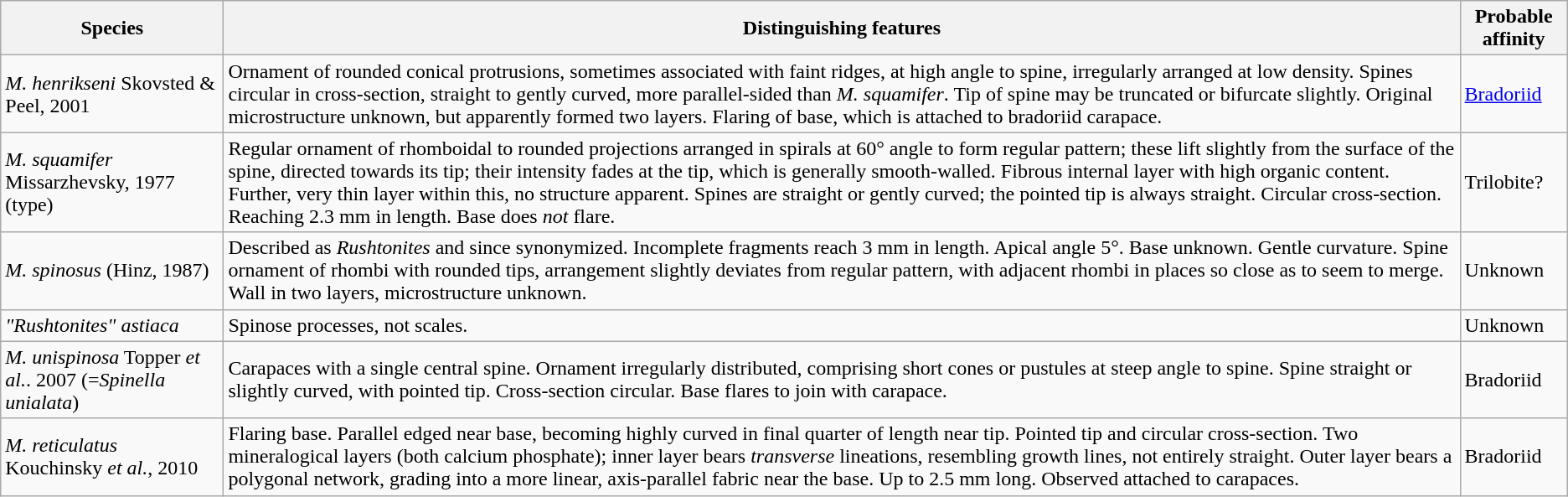<table class="wikitable">
<tr>
<th>Species</th>
<th>Distinguishing features</th>
<th>Probable affinity</th>
</tr>
<tr>
<td><em>M. henrikseni</em> Skovsted & Peel, 2001</td>
<td>Ornament of rounded conical protrusions, sometimes associated with faint ridges, at high angle to spine, irregularly arranged at low density. Spines circular in cross-section, straight to gently curved, more parallel-sided than <em>M. squamifer</em>. Tip of spine may be truncated or bifurcate slightly. Original microstructure unknown, but apparently formed two layers. Flaring of base, which is attached to bradoriid carapace.</td>
<td><a href='#'>Bradoriid</a></td>
</tr>
<tr>
<td><em>M. squamifer</em> Missarzhevsky, 1977 (type)</td>
<td>Regular ornament of rhomboidal to rounded projections arranged in spirals at 60° angle to form regular pattern; these lift slightly from the surface of the spine, directed towards its tip; their intensity fades at the tip, which is generally smooth-walled. Fibrous internal layer with high organic content. Further, very thin layer within this, no structure apparent. Spines are straight or gently curved; the pointed tip is always straight. Circular cross-section. Reaching 2.3 mm in length. Base does <em>not</em> flare.</td>
<td>Trilobite?</td>
</tr>
<tr>
<td><em> M. spinosus</em> (Hinz, 1987)</td>
<td>Described as <em>Rushtonites</em> and since synonymized. Incomplete fragments reach 3 mm in length. Apical angle 5°. Base unknown. Gentle curvature. Spine ornament of rhombi with rounded tips, arrangement slightly deviates from regular pattern, with adjacent rhombi in places so close as to seem to merge. Wall in two layers, microstructure unknown.</td>
<td>Unknown</td>
</tr>
<tr>
<td><em>"Rushtonites" astiaca</em> </td>
<td>Spinose processes, not scales.</td>
<td>Unknown</td>
</tr>
<tr>
<td><em>M. unispinosa</em> Topper <em>et al.</em>. 2007 (=<em>Spinella unialata</em>)</td>
<td>Carapaces with a single central spine. Ornament irregularly distributed, comprising short cones or pustules at steep angle to spine. Spine straight or slightly curved, with pointed tip. Cross-section circular. Base flares to join with carapace.</td>
<td>Bradoriid</td>
</tr>
<tr>
<td><em> M. reticulatus</em> Kouchinsky <em>et al.</em>, 2010</td>
<td>Flaring base. Parallel edged near base, becoming highly curved in final quarter of length near tip. Pointed tip and circular cross-section. Two mineralogical layers (both calcium phosphate); inner layer bears <em>transverse</em> lineations, resembling growth lines, not entirely straight. Outer layer bears a polygonal network, grading into a more linear, axis-parallel fabric near the base. Up to 2.5 mm long. Observed attached to carapaces.</td>
<td>Bradoriid</td>
</tr>
</table>
